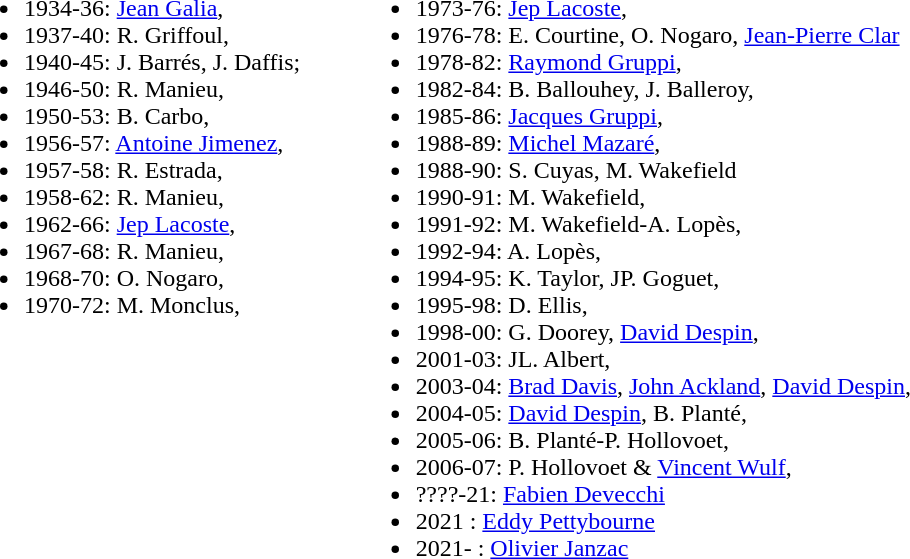<table border="0" cellpadding="2">
<tr valign="top">
<td><br><ul><li>1934-36: <a href='#'>Jean Galia</a>,</li><li>1937-40: R. Griffoul,</li><li>1940-45: J. Barrés, J. Daffis;</li><li>1946-50: R. Manieu,</li><li>1950-53: B. Carbo,</li><li>1956-57: <a href='#'>Antoine Jimenez</a>,</li><li>1957-58: R. Estrada,</li><li>1958-62: R. Manieu,</li><li>1962-66: <a href='#'>Jep Lacoste</a>,</li><li>1967-68: R. Manieu,</li><li>1968-70: O. Nogaro,</li><li>1970-72: M. Monclus,</li></ul></td>
<td width="25"> </td>
<td valign="top"><br><ul><li>1973-76: <a href='#'>Jep Lacoste</a>,</li><li>1976-78: E. Courtine, O. Nogaro, <a href='#'>Jean-Pierre Clar</a></li><li>1978-82: <a href='#'>Raymond Gruppi</a>,</li><li>1982-84: B. Ballouhey, J. Balleroy,</li><li>1985-86: <a href='#'>Jacques Gruppi</a>,</li><li>1988-89: <a href='#'>Michel Mazaré</a>,</li><li>1988-90: S. Cuyas, M. Wakefield</li><li>1990-91: M. Wakefield,</li><li>1991-92: M. Wakefield-A. Lopès,</li><li>1992-94: A. Lopès,</li><li>1994-95: K. Taylor, JP. Goguet,</li><li>1995-98: D. Ellis,</li><li>1998-00: G. Doorey, <a href='#'>David Despin</a>,</li><li>2001-03: JL. Albert,</li><li>2003-04: <a href='#'>Brad Davis</a>, <a href='#'>John Ackland</a>, <a href='#'>David Despin</a>,</li><li>2004-05: <a href='#'>David Despin</a>, B. Planté,</li><li>2005-06: B. Planté-P. Hollovoet,</li><li>2006-07: P. Hollovoet & <a href='#'>Vincent Wulf</a>,</li><li>????-21: <a href='#'>Fabien Devecchi</a></li><li>2021   : <a href='#'>Eddy Pettybourne</a></li><li>2021-  : <a href='#'>Olivier Janzac</a></li></ul></td>
</tr>
</table>
